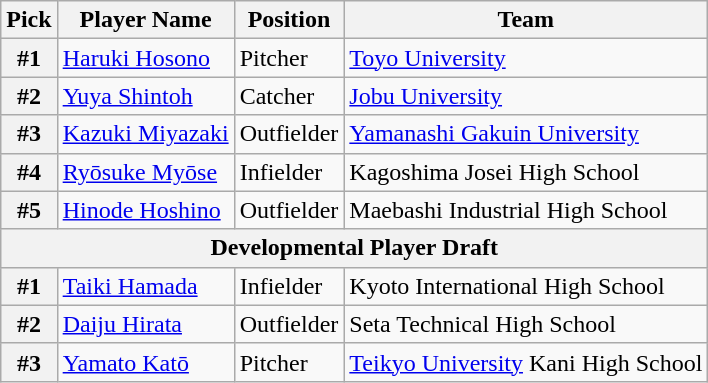<table class="wikitable">
<tr>
<th>Pick</th>
<th>Player Name</th>
<th>Position</th>
<th>Team</th>
</tr>
<tr>
<th>#1</th>
<td><a href='#'>Haruki Hosono</a></td>
<td>Pitcher</td>
<td><a href='#'>Toyo University</a></td>
</tr>
<tr>
<th>#2</th>
<td><a href='#'>Yuya Shintoh</a></td>
<td>Catcher</td>
<td><a href='#'>Jobu University</a></td>
</tr>
<tr>
<th>#3</th>
<td><a href='#'>Kazuki Miyazaki</a></td>
<td>Outfielder</td>
<td><a href='#'>Yamanashi Gakuin University</a></td>
</tr>
<tr>
<th>#4</th>
<td><a href='#'>Ryōsuke Myōse</a></td>
<td>Infielder</td>
<td>Kagoshima Josei High School</td>
</tr>
<tr>
<th>#5</th>
<td><a href='#'>Hinode Hoshino</a></td>
<td>Outfielder</td>
<td>Maebashi Industrial High School</td>
</tr>
<tr>
<th colspan="5">Developmental Player Draft</th>
</tr>
<tr>
<th>#1</th>
<td><a href='#'>Taiki Hamada</a></td>
<td>Infielder</td>
<td>Kyoto International High School</td>
</tr>
<tr>
<th>#2</th>
<td><a href='#'>Daiju Hirata</a></td>
<td>Outfielder</td>
<td>Seta Technical High School</td>
</tr>
<tr>
<th>#3</th>
<td><a href='#'>Yamato Katō</a></td>
<td>Pitcher</td>
<td><a href='#'>Teikyo University</a> Kani High School</td>
</tr>
</table>
